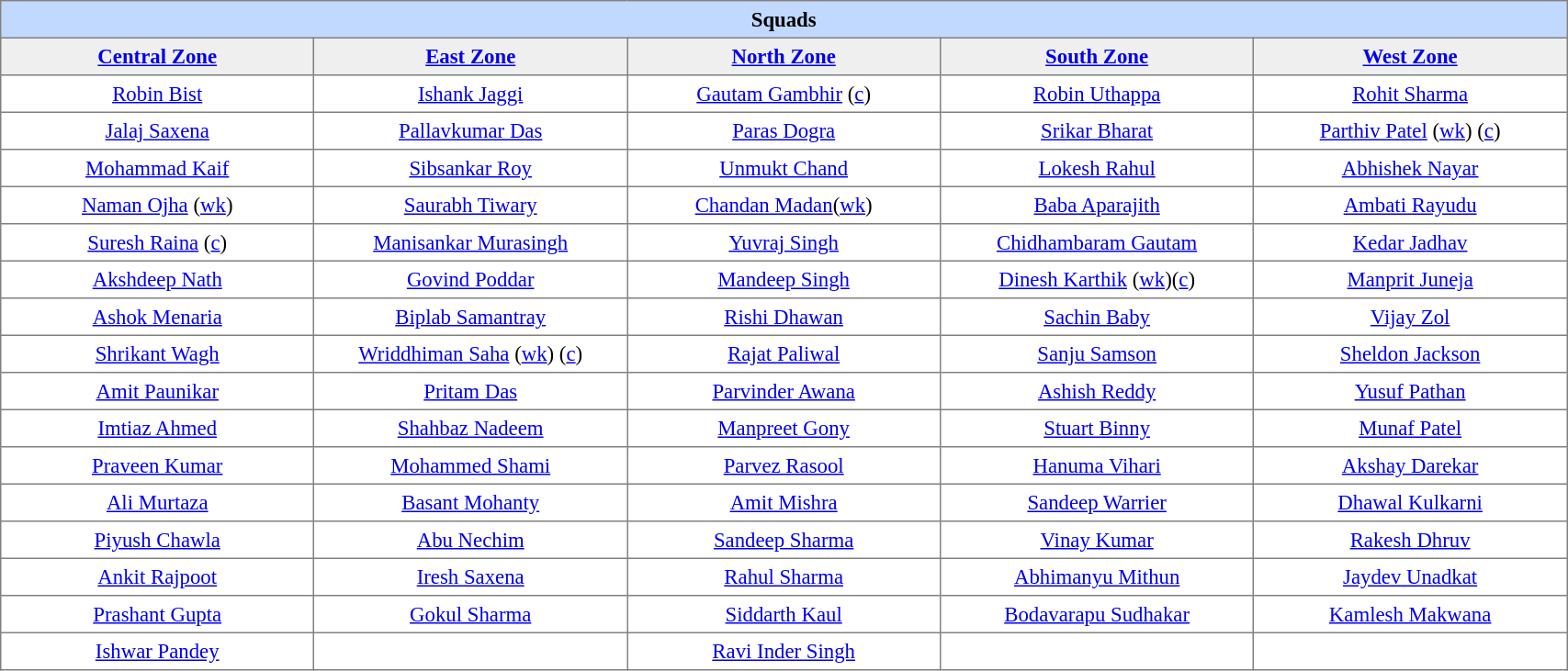<table border="1" cellpadding="4" cellspacing="0" style="text-align:center; font-size:95%; border-collapse:collapse;" width=90%>
<tr style="background:#C1D8FF;">
<th colspan=5>Squads</th>
</tr>
<tr bgcolor="#efefef">
<th width=15%><a href='#'>Central Zone</a></th>
<th width=15%><a href='#'>East Zone</a></th>
<th width=15%><a href='#'>North Zone</a></th>
<th width=15%><a href='#'>South Zone</a></th>
<th width=15%><a href='#'>West Zone</a></th>
</tr>
<tr>
<td><a href='#'>Robin Bist</a></td>
<td><a href='#'>Ishank Jaggi</a></td>
<td><a href='#'>Gautam Gambhir</a> (<a href='#'>c</a>)</td>
<td><a href='#'>Robin Uthappa</a></td>
<td><a href='#'>Rohit Sharma</a></td>
</tr>
<tr>
<td><a href='#'>Jalaj Saxena</a></td>
<td><a href='#'>Pallavkumar Das</a></td>
<td><a href='#'>Paras Dogra</a></td>
<td><a href='#'>Srikar Bharat</a></td>
<td><a href='#'>Parthiv Patel</a> (<a href='#'>wk</a>) (<a href='#'>c</a>)</td>
</tr>
<tr>
<td><a href='#'>Mohammad Kaif</a></td>
<td><a href='#'>Sibsankar Roy</a></td>
<td><a href='#'>Unmukt Chand</a></td>
<td><a href='#'>Lokesh Rahul</a></td>
<td><a href='#'>Abhishek Nayar</a></td>
</tr>
<tr>
<td><a href='#'>Naman Ojha</a> (<a href='#'>wk</a>)</td>
<td><a href='#'>Saurabh Tiwary</a></td>
<td><a href='#'>Chandan Madan</a>(<a href='#'>wk</a>)</td>
<td><a href='#'>Baba Aparajith</a></td>
<td><a href='#'>Ambati Rayudu</a></td>
</tr>
<tr>
<td><a href='#'>Suresh Raina</a> (<a href='#'>c</a>)</td>
<td><a href='#'>Manisankar Murasingh</a></td>
<td><a href='#'>Yuvraj Singh</a></td>
<td><a href='#'>Chidhambaram Gautam</a></td>
<td><a href='#'>Kedar Jadhav</a></td>
</tr>
<tr>
<td><a href='#'>Akshdeep Nath</a></td>
<td><a href='#'>Govind Poddar</a></td>
<td><a href='#'>Mandeep Singh</a></td>
<td><a href='#'>Dinesh Karthik</a> (<a href='#'>wk</a>)(<a href='#'>c</a>)</td>
<td><a href='#'>Manprit Juneja</a></td>
</tr>
<tr>
<td><a href='#'>Ashok Menaria</a></td>
<td><a href='#'>Biplab Samantray</a></td>
<td><a href='#'>Rishi Dhawan</a></td>
<td><a href='#'>Sachin Baby</a></td>
<td><a href='#'>Vijay Zol</a></td>
</tr>
<tr>
<td><a href='#'>Shrikant Wagh</a></td>
<td><a href='#'>Wriddhiman Saha</a> (<a href='#'>wk</a>) (<a href='#'>c</a>)</td>
<td><a href='#'>Rajat Paliwal</a></td>
<td><a href='#'>Sanju Samson</a></td>
<td><a href='#'>Sheldon Jackson</a></td>
</tr>
<tr>
<td><a href='#'>Amit Paunikar</a></td>
<td><a href='#'>Pritam Das</a></td>
<td><a href='#'>Parvinder Awana</a></td>
<td><a href='#'>Ashish Reddy</a></td>
<td><a href='#'>Yusuf Pathan</a></td>
</tr>
<tr>
<td><a href='#'>Imtiaz Ahmed</a></td>
<td><a href='#'>Shahbaz Nadeem</a></td>
<td><a href='#'>Manpreet Gony</a></td>
<td><a href='#'>Stuart Binny</a></td>
<td><a href='#'>Munaf Patel</a></td>
</tr>
<tr>
<td><a href='#'>Praveen Kumar</a></td>
<td><a href='#'>Mohammed Shami</a></td>
<td><a href='#'>Parvez Rasool</a></td>
<td><a href='#'>Hanuma Vihari</a></td>
<td><a href='#'>Akshay Darekar</a></td>
</tr>
<tr>
<td><a href='#'>Ali Murtaza</a></td>
<td><a href='#'>Basant Mohanty</a></td>
<td><a href='#'>Amit Mishra</a></td>
<td><a href='#'>Sandeep Warrier</a></td>
<td><a href='#'>Dhawal Kulkarni</a></td>
</tr>
<tr>
<td><a href='#'>Piyush Chawla</a></td>
<td><a href='#'>Abu Nechim</a></td>
<td><a href='#'>Sandeep Sharma</a></td>
<td><a href='#'>Vinay Kumar</a></td>
<td><a href='#'>Rakesh Dhruv</a></td>
</tr>
<tr>
<td><a href='#'>Ankit Rajpoot</a></td>
<td><a href='#'>Iresh Saxena</a></td>
<td><a href='#'>Rahul Sharma</a></td>
<td><a href='#'>Abhimanyu Mithun</a></td>
<td><a href='#'>Jaydev Unadkat</a></td>
</tr>
<tr>
<td><a href='#'>Prashant Gupta</a></td>
<td><a href='#'>Gokul Sharma</a></td>
<td><a href='#'>Siddarth Kaul</a></td>
<td><a href='#'>Bodavarapu Sudhakar</a></td>
<td><a href='#'>Kamlesh Makwana</a></td>
</tr>
<tr>
<td><a href='#'>Ishwar Pandey</a></td>
<td></td>
<td><a href='#'>Ravi Inder Singh</a></td>
<td></td>
<td></td>
</tr>
</table>
